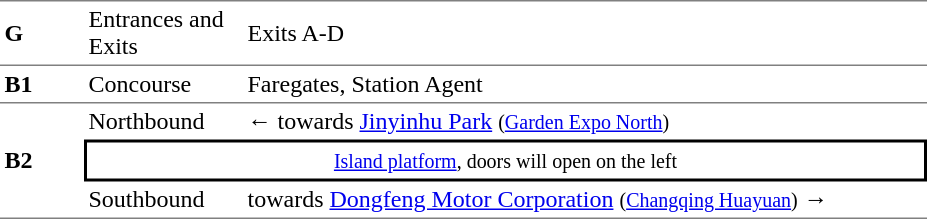<table table border=0 cellspacing=0 cellpadding=3>
<tr>
<td style="border-top:solid 1px gray;border-bottom:solid 1px gray;" width=50><strong>G</strong></td>
<td style="border-top:solid 1px gray;border-bottom:solid 1px gray;" width=100>Entrances and Exits</td>
<td style="border-top:solid 1px gray;border-bottom:solid 1px gray;" width=450>Exits A-D</td>
</tr>
<tr>
<td style="border-top:solid 0px gray;border-bottom:solid 1px gray;" width=50><strong>B1</strong></td>
<td style="border-top:solid 0px gray;border-bottom:solid 1px gray;" width=100>Concourse</td>
<td style="border-top:solid 0px gray;border-bottom:solid 1px gray;" width=450>Faregates, Station Agent</td>
</tr>
<tr>
<td style="border-bottom:solid 1px gray;" rowspan=3><strong>B2</strong></td>
<td>Northbound</td>
<td>←  towards <a href='#'>Jinyinhu Park</a> <small>(<a href='#'>Garden Expo North</a>)</small></td>
</tr>
<tr>
<td style="border-right:solid 2px black;border-left:solid 2px black;border-top:solid 2px black;border-bottom:solid 2px black;text-align:center;" colspan=2><small><a href='#'>Island platform</a>, doors will open on the left</small></td>
</tr>
<tr>
<td style="border-bottom:solid 1px gray;">Southbound</td>
<td style="border-bottom:solid 1px gray;"> towards <a href='#'>Dongfeng Motor Corporation</a> <small>(<a href='#'>Changqing Huayuan</a>)</small> →</td>
</tr>
</table>
